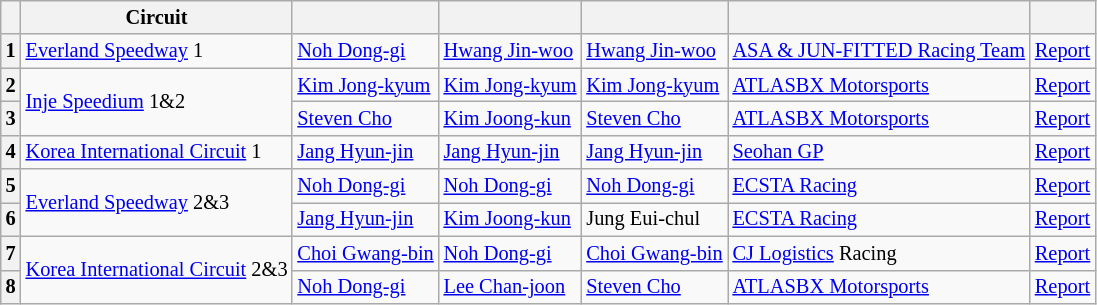<table class="wikitable" style="font-size: 85%;">
<tr>
<th></th>
<th>Circuit</th>
<th></th>
<th></th>
<th></th>
<th></th>
<th></th>
</tr>
<tr>
<th>1</th>
<td> <a href='#'>Everland Speedway</a> 1</td>
<td> <a href='#'>Noh Dong-gi</a></td>
<td> <a href='#'>Hwang Jin-woo</a></td>
<td> <a href='#'>Hwang Jin-woo</a></td>
<td><a href='#'>ASA & JUN-FITTED Racing Team</a></td>
<td><a href='#'>Report</a></td>
</tr>
<tr>
<th>2</th>
<td rowspan=2> <a href='#'>Inje Speedium</a> 1&2</td>
<td> <a href='#'>Kim Jong-kyum</a></td>
<td> <a href='#'>Kim Jong-kyum</a></td>
<td> <a href='#'>Kim Jong-kyum</a></td>
<td><a href='#'>ATLASBX Motorsports</a></td>
<td><a href='#'>Report</a></td>
</tr>
<tr>
<th>3</th>
<td> <a href='#'>Steven Cho</a></td>
<td> <a href='#'>Kim Joong-kun</a></td>
<td> <a href='#'>Steven Cho</a></td>
<td><a href='#'>ATLASBX Motorsports</a></td>
<td><a href='#'>Report</a></td>
</tr>
<tr>
<th>4</th>
<td> <a href='#'>Korea International Circuit</a> 1</td>
<td> <a href='#'>Jang Hyun-jin</a></td>
<td> <a href='#'>Jang Hyun-jin</a></td>
<td> <a href='#'>Jang Hyun-jin</a></td>
<td><a href='#'>Seohan GP</a></td>
<td><a href='#'>Report</a></td>
</tr>
<tr>
<th>5</th>
<td rowspan=2> <a href='#'>Everland Speedway</a> 2&3</td>
<td> <a href='#'>Noh Dong-gi</a></td>
<td> <a href='#'>Noh Dong-gi</a></td>
<td> <a href='#'>Noh Dong-gi</a></td>
<td><a href='#'>ECSTA Racing</a></td>
<td><a href='#'>Report</a></td>
</tr>
<tr>
<th>6</th>
<td> <a href='#'>Jang Hyun-jin</a></td>
<td> <a href='#'>Kim Joong-kun</a></td>
<td> Jung Eui-chul</td>
<td><a href='#'>ECSTA Racing</a></td>
<td><a href='#'>Report</a></td>
</tr>
<tr>
<th>7</th>
<td rowspan=2> <a href='#'>Korea International Circuit</a> 2&3</td>
<td> <a href='#'>Choi Gwang-bin</a></td>
<td> <a href='#'>Noh Dong-gi</a></td>
<td> <a href='#'>Choi Gwang-bin</a></td>
<td><a href='#'>CJ Logistics</a> Racing</td>
<td><a href='#'>Report</a></td>
</tr>
<tr>
<th>8</th>
<td> <a href='#'>Noh Dong-gi</a></td>
<td> <a href='#'>Lee Chan-joon</a></td>
<td> <a href='#'>Steven Cho</a></td>
<td><a href='#'>ATLASBX Motorsports</a></td>
<td><a href='#'>Report</a></td>
</tr>
</table>
